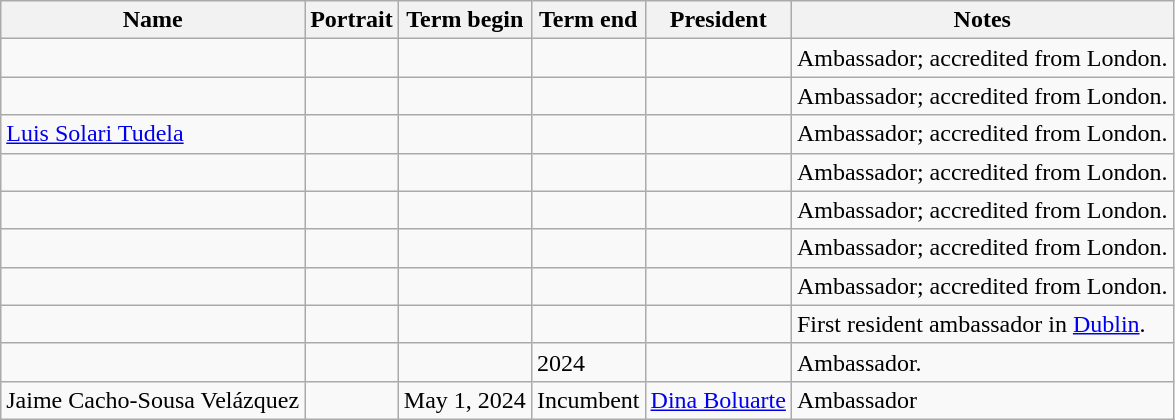<table class="wikitable sortable"  text-align:center;">
<tr>
<th>Name</th>
<th class="unsortable">Portrait</th>
<th>Term begin</th>
<th>Term end</th>
<th>President</th>
<th class="unsortable">Notes</th>
</tr>
<tr>
<td></td>
<td></td>
<td></td>
<td></td>
<td></td>
<td>Ambassador; accredited from London.</td>
</tr>
<tr>
<td></td>
<td></td>
<td></td>
<td></td>
<td></td>
<td>Ambassador; accredited from London.</td>
</tr>
<tr>
<td><a href='#'>Luis Solari Tudela</a></td>
<td></td>
<td></td>
<td></td>
<td></td>
<td>Ambassador; accredited from London.</td>
</tr>
<tr>
<td></td>
<td></td>
<td></td>
<td></td>
<td></td>
<td>Ambassador; accredited from London.</td>
</tr>
<tr>
<td></td>
<td></td>
<td></td>
<td></td>
<td></td>
<td>Ambassador; accredited from London.</td>
</tr>
<tr>
<td></td>
<td></td>
<td></td>
<td></td>
<td></td>
<td>Ambassador; accredited from London.</td>
</tr>
<tr>
<td></td>
<td></td>
<td></td>
<td></td>
<td></td>
<td>Ambassador; accredited from London.</td>
</tr>
<tr>
<td></td>
<td></td>
<td></td>
<td></td>
<td></td>
<td>First resident ambassador in <a href='#'>Dublin</a>.</td>
</tr>
<tr>
<td></td>
<td></td>
<td></td>
<td>2024</td>
<td></td>
<td>Ambassador.</td>
</tr>
<tr>
<td>Jaime Cacho-Sousa Velázquez</td>
<td></td>
<td>May 1, 2024</td>
<td>Incumbent</td>
<td><a href='#'>Dina Boluarte</a></td>
<td>Ambassador</td>
</tr>
</table>
